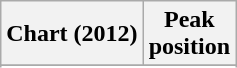<table class="wikitable sortable plainrowheaders" style="text-align:center">
<tr>
<th scope="col">Chart (2012)</th>
<th scope="col">Peak<br>position</th>
</tr>
<tr>
</tr>
<tr>
</tr>
</table>
